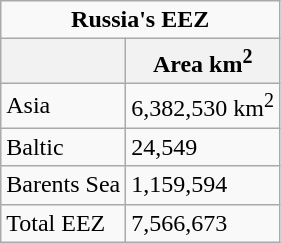<table class="wikitable" border="1">
<tr>
<td colspan=2 style="text-align:center"><strong>Russia's EEZ</strong></td>
</tr>
<tr>
<th></th>
<th>Area km<sup>2</sup></th>
</tr>
<tr>
<td>Asia</td>
<td>6,382,530 km<sup>2</sup></td>
</tr>
<tr>
<td>Baltic</td>
<td>24,549</td>
</tr>
<tr>
<td>Barents Sea</td>
<td>1,159,594</td>
</tr>
<tr>
<td>Total EEZ</td>
<td>7,566,673</td>
</tr>
</table>
